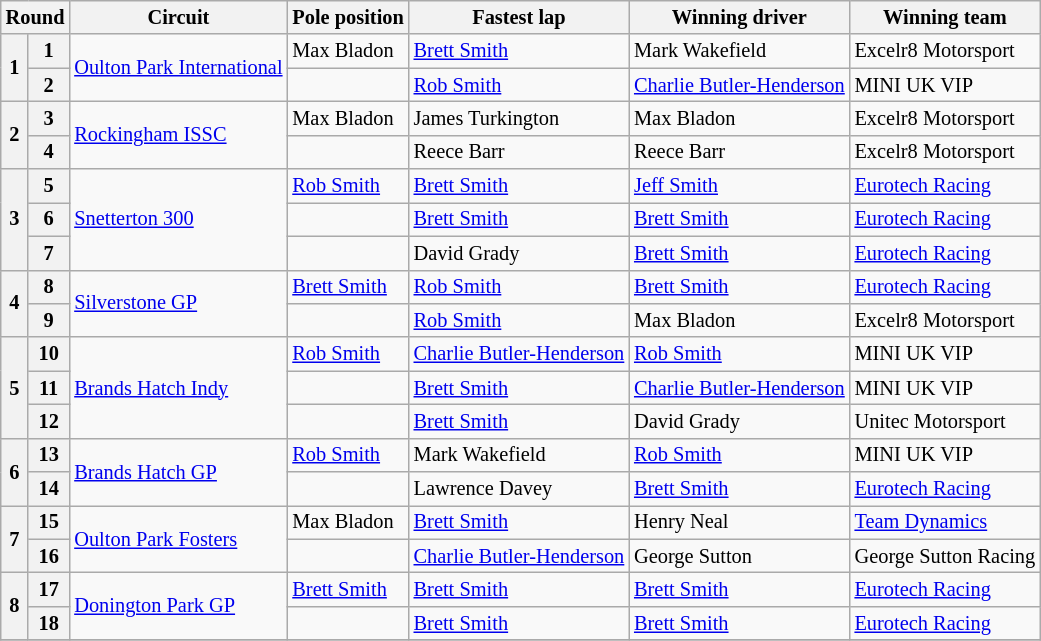<table class="wikitable" style="font-size: 85%;">
<tr>
<th colspan=2>Round</th>
<th>Circuit</th>
<th>Pole position</th>
<th>Fastest lap</th>
<th>Winning driver</th>
<th>Winning team</th>
</tr>
<tr>
<th rowspan=2>1</th>
<th>1</th>
<td rowspan=2><a href='#'> Oulton Park International</a></td>
<td> Max Bladon</td>
<td> <a href='#'>Brett Smith</a></td>
<td> Mark Wakefield</td>
<td>Excelr8 Motorsport</td>
</tr>
<tr>
<th>2</th>
<td></td>
<td> <a href='#'>Rob Smith</a></td>
<td> <a href='#'>Charlie Butler-Henderson</a></td>
<td>MINI UK VIP</td>
</tr>
<tr>
<th rowspan=2>2</th>
<th>3</th>
<td rowspan=2><a href='#'>Rockingham ISSC</a></td>
<td> Max Bladon</td>
<td> James Turkington</td>
<td> Max Bladon</td>
<td>Excelr8 Motorsport</td>
</tr>
<tr>
<th>4</th>
<td></td>
<td> Reece Barr</td>
<td> Reece Barr</td>
<td>Excelr8 Motorsport</td>
</tr>
<tr>
<th rowspan=3>3</th>
<th>5</th>
<td rowspan=3><a href='#'>Snetterton 300</a></td>
<td> <a href='#'>Rob Smith</a></td>
<td> <a href='#'>Brett Smith</a></td>
<td> <a href='#'>Jeff Smith</a></td>
<td><a href='#'>Eurotech Racing</a></td>
</tr>
<tr>
<th>6</th>
<td></td>
<td> <a href='#'>Brett Smith</a></td>
<td> <a href='#'>Brett Smith</a></td>
<td><a href='#'>Eurotech Racing</a></td>
</tr>
<tr>
<th>7</th>
<td></td>
<td> David Grady</td>
<td> <a href='#'>Brett Smith</a></td>
<td><a href='#'>Eurotech Racing</a></td>
</tr>
<tr>
<th rowspan=2>4</th>
<th>8</th>
<td rowspan=2><a href='#'>Silverstone GP</a></td>
<td> <a href='#'>Brett Smith</a></td>
<td> <a href='#'>Rob Smith</a></td>
<td> <a href='#'>Brett Smith</a></td>
<td><a href='#'>Eurotech Racing</a></td>
</tr>
<tr>
<th>9</th>
<td></td>
<td> <a href='#'>Rob Smith</a></td>
<td> Max Bladon</td>
<td>Excelr8 Motorsport</td>
</tr>
<tr>
<th rowspan=3>5</th>
<th>10</th>
<td rowspan=3><a href='#'> Brands Hatch Indy</a></td>
<td> <a href='#'>Rob Smith</a></td>
<td> <a href='#'>Charlie Butler-Henderson</a></td>
<td> <a href='#'>Rob Smith</a></td>
<td>MINI UK VIP</td>
</tr>
<tr>
<th>11</th>
<td></td>
<td> <a href='#'>Brett Smith</a></td>
<td> <a href='#'>Charlie Butler-Henderson</a></td>
<td>MINI UK VIP</td>
</tr>
<tr>
<th>12</th>
<td></td>
<td> <a href='#'>Brett Smith</a></td>
<td> David Grady</td>
<td>Unitec Motorsport</td>
</tr>
<tr>
<th rowspan=2>6</th>
<th>13</th>
<td rowspan=2><a href='#'> Brands Hatch GP</a></td>
<td> <a href='#'>Rob Smith</a></td>
<td> Mark Wakefield</td>
<td> <a href='#'>Rob Smith</a></td>
<td>MINI UK VIP</td>
</tr>
<tr>
<th>14</th>
<td></td>
<td> Lawrence Davey</td>
<td> <a href='#'>Brett Smith</a></td>
<td><a href='#'>Eurotech Racing</a></td>
</tr>
<tr>
<th rowspan=2>7</th>
<th>15</th>
<td rowspan=2><a href='#'> Oulton Park Fosters</a></td>
<td> Max Bladon</td>
<td> <a href='#'>Brett Smith</a></td>
<td> Henry Neal</td>
<td><a href='#'>Team Dynamics</a></td>
</tr>
<tr>
<th>16</th>
<td></td>
<td> <a href='#'>Charlie Butler-Henderson</a></td>
<td> George Sutton</td>
<td>George Sutton Racing</td>
</tr>
<tr>
<th rowspan=2>8</th>
<th>17</th>
<td rowspan=2><a href='#'> Donington Park GP</a></td>
<td> <a href='#'>Brett Smith</a></td>
<td> <a href='#'>Brett Smith</a></td>
<td> <a href='#'>Brett Smith</a></td>
<td><a href='#'>Eurotech Racing</a></td>
</tr>
<tr>
<th>18</th>
<td></td>
<td> <a href='#'>Brett Smith</a></td>
<td> <a href='#'>Brett Smith</a></td>
<td><a href='#'>Eurotech Racing</a></td>
</tr>
<tr>
</tr>
</table>
